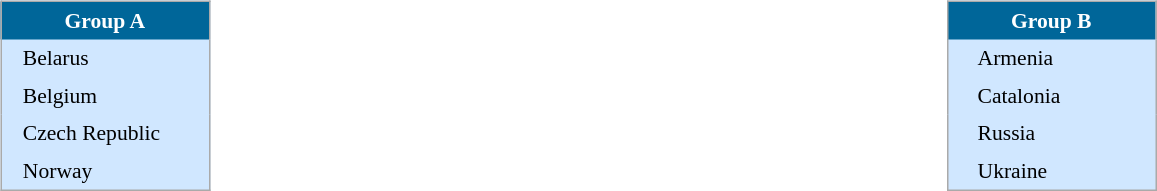<table width="100%" align=center>
<tr>
<td valign="top" width="30%"><br><table align=center cellpadding="4" cellspacing="0" style="background:#D0E7FF; border: 1px #aaa solid; border-collapse: collapse; font-size: 90%;" width=140>
<tr align=center bgcolor=#006699 style="color:white;">
<th width=100% colspan=2>Group A</th>
</tr>
<tr align=center>
<td></td>
<td align=left> Belarus</td>
</tr>
<tr align=center>
<td></td>
<td align=left> Belgium</td>
</tr>
<tr align=center>
<td></td>
<td align=left> Czech Republic</td>
</tr>
<tr align=center>
<td></td>
<td align=left> Norway</td>
</tr>
</table>
</td>
<td valign="top" width="30%"><br><table align=center cellpadding="4" cellspacing="0" style="background:#D0E7FF; border: 1px #aaa solid; border-collapse: collapse; font-size: 90%;" width=140>
<tr align=center bgcolor=#006699 style="color:white;">
<th width=100% colspan=2>Group B</th>
</tr>
<tr align=center>
<td></td>
<td align=left> Armenia</td>
</tr>
<tr align=center>
<td></td>
<td align=left> Catalonia</td>
</tr>
<tr align=center>
<td></td>
<td align=left> Russia</td>
</tr>
<tr align=center>
<td></td>
<td align=left> Ukraine</td>
</tr>
</table>
</td>
</tr>
</table>
